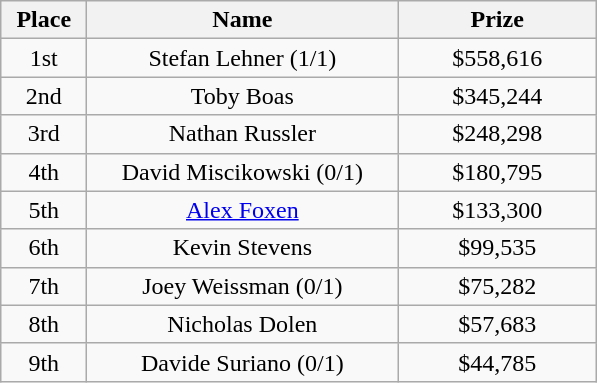<table class="wikitable">
<tr>
<th width="50">Place</th>
<th width="200">Name</th>
<th width="125">Prize</th>
</tr>
<tr>
<td align = "center">1st</td>
<td align = "center"> Stefan Lehner (1/1)</td>
<td align = "center">$558,616</td>
</tr>
<tr>
<td align = "center">2nd</td>
<td align = "center"> Toby Boas</td>
<td align = "center">$345,244</td>
</tr>
<tr>
<td align = "center">3rd</td>
<td align = "center"> Nathan Russler</td>
<td align = "center">$248,298</td>
</tr>
<tr>
<td align = "center">4th</td>
<td align = "center"> David Miscikowski (0/1)</td>
<td align = "center">$180,795</td>
</tr>
<tr>
<td align = "center">5th</td>
<td align = "center"> <a href='#'>Alex Foxen</a></td>
<td align = "center">$133,300</td>
</tr>
<tr>
<td align = "center">6th</td>
<td align = "center"> Kevin Stevens</td>
<td align = "center">$99,535</td>
</tr>
<tr>
<td align = "center">7th</td>
<td align = "center"> Joey Weissman (0/1)</td>
<td align = "center">$75,282</td>
</tr>
<tr>
<td align = "center">8th</td>
<td align = "center"> Nicholas Dolen</td>
<td align = "center">$57,683</td>
</tr>
<tr>
<td align = "center">9th</td>
<td align = "center"> Davide Suriano (0/1)</td>
<td align = "center">$44,785</td>
</tr>
</table>
